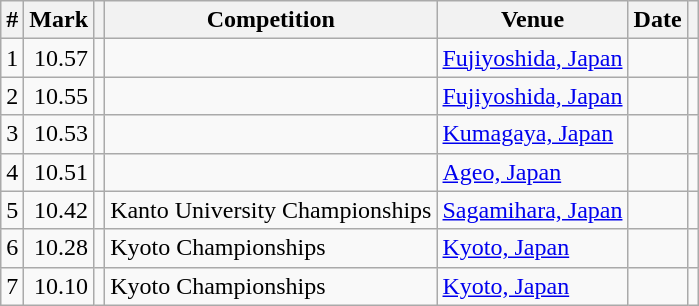<table class="wikitable sortable">
<tr>
<th>#</th>
<th>Mark</th>
<th class=unsortable></th>
<th>Competition</th>
<th>Venue</th>
<th>Date</th>
<th class=unsortable></th>
</tr>
<tr>
<td align=center>1</td>
<td align=right>10.57 </td>
<td> </td>
<td></td>
<td><a href='#'>Fujiyoshida, Japan</a></td>
<td align=right></td>
<td></td>
</tr>
<tr>
<td align=center>2</td>
<td align=right>10.55 </td>
<td> </td>
<td></td>
<td><a href='#'>Fujiyoshida, Japan</a></td>
<td align=right></td>
<td></td>
</tr>
<tr>
<td align=center>3</td>
<td align=right>10.53 </td>
<td> </td>
<td></td>
<td><a href='#'>Kumagaya, Japan</a></td>
<td align=right></td>
<td></td>
</tr>
<tr>
<td align=center>4</td>
<td align=right>10.51 </td>
<td></td>
<td></td>
<td><a href='#'>Ageo, Japan</a></td>
<td align=right></td>
<td></td>
</tr>
<tr>
<td align=center>5</td>
<td align=right>10.42 </td>
<td> </td>
<td>Kanto University Championships</td>
<td><a href='#'>Sagamihara, Japan</a></td>
<td align=right></td>
<td></td>
</tr>
<tr>
<td align=center>6</td>
<td align=right>10.28 </td>
<td> </td>
<td>Kyoto Championships</td>
<td><a href='#'>Kyoto, Japan</a></td>
<td align=right></td>
<td></td>
</tr>
<tr>
<td align=center>7</td>
<td align=right>10.10 </td>
<td> </td>
<td>Kyoto Championships</td>
<td><a href='#'>Kyoto, Japan</a></td>
<td align=right></td>
<td></td>
</tr>
</table>
